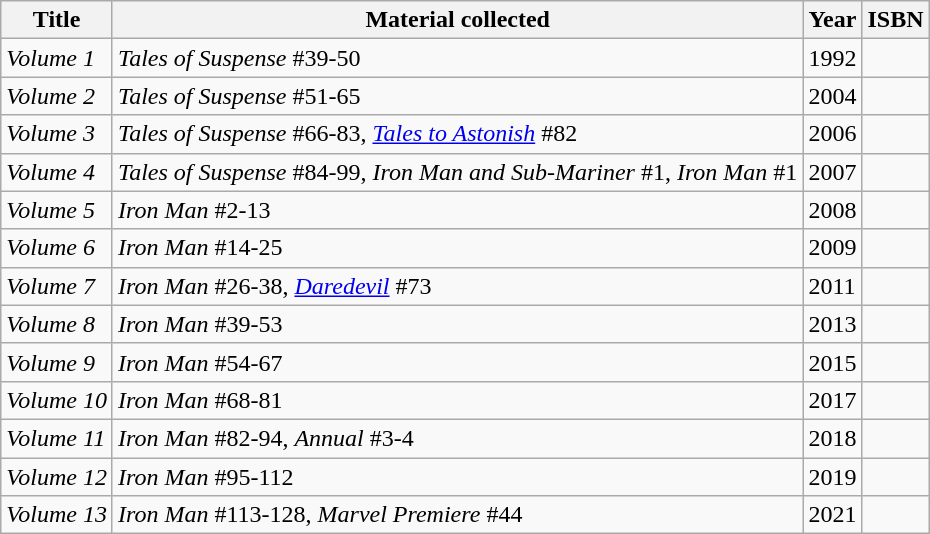<table class="wikitable sortable">
<tr>
<th>Title</th>
<th>Material collected</th>
<th>Year</th>
<th>ISBN</th>
</tr>
<tr>
<td><em>Volume 1</em></td>
<td><em>Tales of Suspense</em> #39-50</td>
<td>1992</td>
<td></td>
</tr>
<tr>
<td><em>Volume 2</em></td>
<td><em>Tales of Suspense</em> #51-65</td>
<td>2004</td>
<td></td>
</tr>
<tr>
<td><em>Volume 3</em></td>
<td><em>Tales of Suspense</em> #66-83, <em><a href='#'>Tales to Astonish</a></em> #82</td>
<td>2006</td>
<td></td>
</tr>
<tr>
<td><em>Volume 4</em></td>
<td><em>Tales of Suspense</em> #84-99, <em>Iron Man and Sub-Mariner</em> #1, <em>Iron Man</em> #1</td>
<td>2007</td>
<td></td>
</tr>
<tr>
<td><em>Volume 5</em></td>
<td><em>Iron Man</em> #2-13</td>
<td>2008</td>
<td></td>
</tr>
<tr>
<td><em>Volume 6</em></td>
<td><em>Iron Man</em> #14-25</td>
<td>2009</td>
<td></td>
</tr>
<tr>
<td><em>Volume 7</em></td>
<td><em>Iron Man</em> #26-38, <em><a href='#'>Daredevil</a></em> #73</td>
<td>2011</td>
<td></td>
</tr>
<tr>
<td><em>Volume 8</em></td>
<td><em>Iron Man</em> #39-53</td>
<td>2013</td>
<td></td>
</tr>
<tr>
<td><em>Volume 9</em></td>
<td><em>Iron Man</em> #54-67</td>
<td>2015</td>
<td></td>
</tr>
<tr>
<td><em>Volume 10</em></td>
<td><em>Iron Man</em> #68-81</td>
<td>2017</td>
<td></td>
</tr>
<tr>
<td><em>Volume 11</em></td>
<td><em>Iron Man</em> #82-94, <em>Annual</em> #3-4</td>
<td>2018</td>
<td></td>
</tr>
<tr>
<td><em>Volume 12</em></td>
<td><em>Iron Man</em> #95-112</td>
<td>2019</td>
<td></td>
</tr>
<tr>
<td><em>Volume 13</em></td>
<td><em>Iron Man</em> #113-128, <em>Marvel Premiere</em> #44</td>
<td>2021</td>
<td></td>
</tr>
</table>
